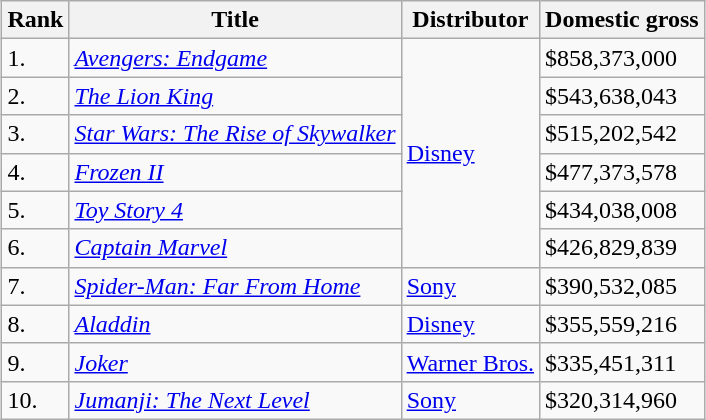<table class="wikitable sortable" style="margin:auto; margin:auto;">
<tr>
<th>Rank</th>
<th>Title</th>
<th>Distributor</th>
<th>Domestic gross</th>
</tr>
<tr>
<td>1.</td>
<td><em><a href='#'>Avengers: Endgame</a></em></td>
<td rowspan="6"><a href='#'>Disney</a></td>
<td>$858,373,000</td>
</tr>
<tr>
<td>2.</td>
<td><em><a href='#'>The Lion King</a></em></td>
<td>$543,638,043</td>
</tr>
<tr>
<td>3.</td>
<td><em><a href='#'>Star Wars: The Rise of Skywalker</a></em></td>
<td>$515,202,542</td>
</tr>
<tr>
<td>4.</td>
<td><em><a href='#'>Frozen II</a></em></td>
<td>$477,373,578</td>
</tr>
<tr>
<td>5.</td>
<td><em><a href='#'>Toy Story 4</a></em></td>
<td>$434,038,008</td>
</tr>
<tr>
<td>6.</td>
<td><em><a href='#'>Captain Marvel</a></em></td>
<td>$426,829,839</td>
</tr>
<tr>
<td>7.</td>
<td><em><a href='#'>Spider-Man: Far From Home</a></em></td>
<td><a href='#'>Sony</a></td>
<td>$390,532,085</td>
</tr>
<tr>
<td>8.</td>
<td><em><a href='#'>Aladdin</a></em></td>
<td><a href='#'>Disney</a></td>
<td>$355,559,216</td>
</tr>
<tr>
<td>9.</td>
<td><em><a href='#'>Joker</a></em></td>
<td><a href='#'>Warner Bros.</a></td>
<td>$335,451,311</td>
</tr>
<tr>
<td>10.</td>
<td><em><a href='#'>Jumanji: The Next Level</a></em></td>
<td><a href='#'>Sony</a></td>
<td>$320,314,960</td>
</tr>
</table>
